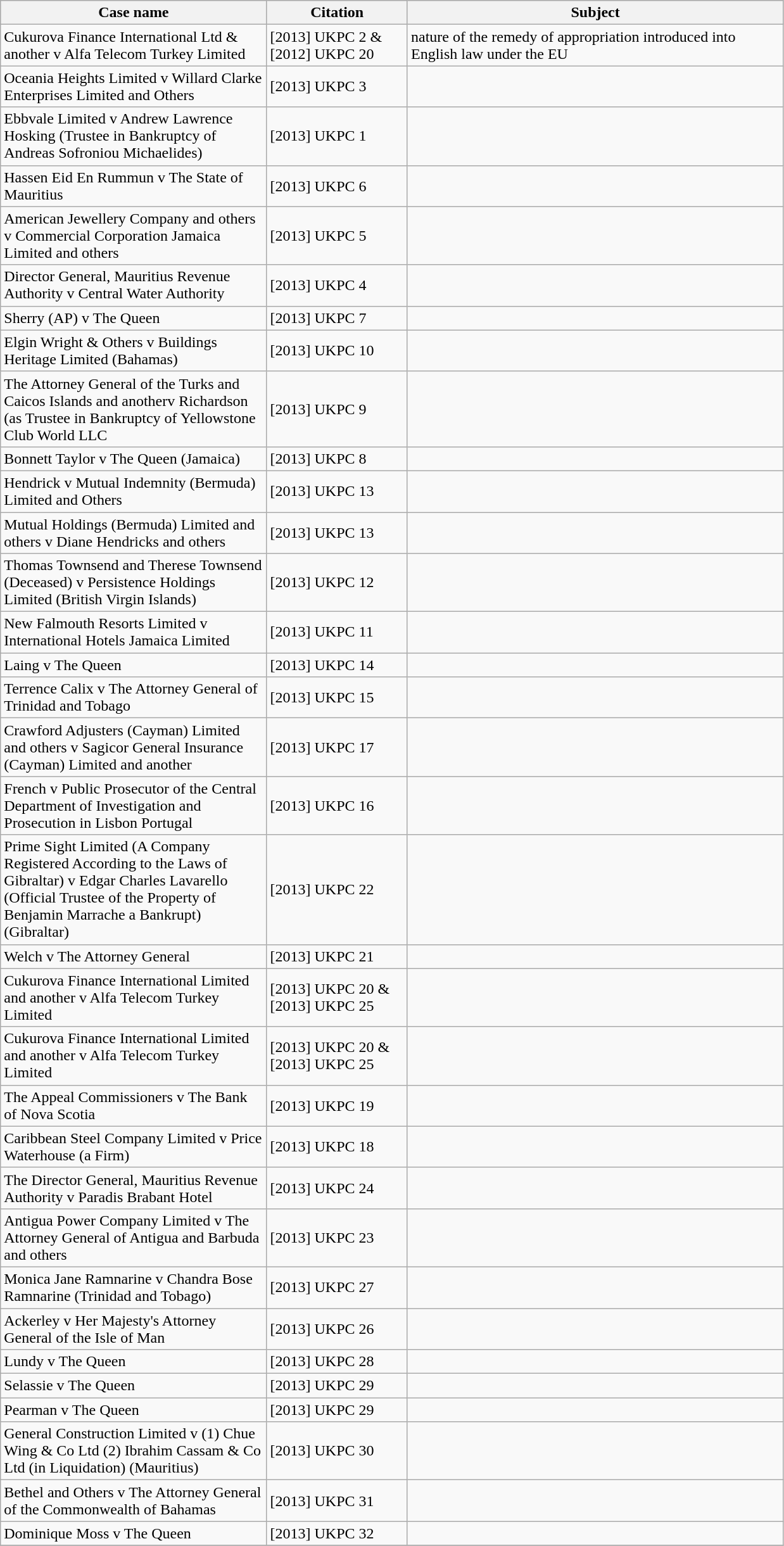<table class="wikitable" width=825>
<tr bgcolor="#CCCCCC">
<th width=34%>Case name</th>
<th width=18%>Citation</th>
<th font=small>Subject</th>
</tr>
<tr>
<td>Cukurova Finance International Ltd & another v Alfa Telecom Turkey Limited</td>
<td>[2013] UKPC 2 & [2012] UKPC 20</td>
<td>nature of the remedy of appropriation introduced into English law under the EU </td>
</tr>
<tr>
<td>Oceania Heights Limited v Willard Clarke Enterprises Limited and Others</td>
<td>[2013] UKPC 3</td>
<td></td>
</tr>
<tr>
<td>Ebbvale Limited v Andrew Lawrence Hosking (Trustee in Bankruptcy of Andreas Sofroniou Michaelides)</td>
<td>[2013] UKPC 1</td>
<td></td>
</tr>
<tr>
<td>Hassen Eid En Rummun v The State of Mauritius</td>
<td>[2013] UKPC 6</td>
<td></td>
</tr>
<tr>
<td>American Jewellery Company and others v Commercial Corporation Jamaica Limited and others</td>
<td>[2013] UKPC 5</td>
<td></td>
</tr>
<tr>
<td>Director General, Mauritius Revenue Authority v Central Water Authority</td>
<td>[2013] UKPC 4</td>
<td></td>
</tr>
<tr>
<td>Sherry (AP) v The Queen</td>
<td>[2013] UKPC 7</td>
<td></td>
</tr>
<tr>
<td>Elgin Wright & Others v Buildings Heritage Limited (Bahamas)</td>
<td>[2013] UKPC 10</td>
<td></td>
</tr>
<tr>
<td>The Attorney General of the Turks and Caicos Islands and anotherv Richardson (as Trustee in Bankruptcy of Yellowstone Club World LLC</td>
<td>[2013] UKPC 9</td>
<td></td>
</tr>
<tr>
<td>Bonnett Taylor v The Queen (Jamaica)</td>
<td>[2013] UKPC 8</td>
<td></td>
</tr>
<tr>
<td>Hendrick v Mutual Indemnity (Bermuda) Limited and Others</td>
<td>[2013] UKPC 13</td>
<td></td>
</tr>
<tr>
<td>Mutual Holdings (Bermuda) Limited and others v Diane Hendricks and others</td>
<td>[2013] UKPC 13</td>
<td></td>
</tr>
<tr>
<td>Thomas Townsend and Therese Townsend (Deceased) v Persistence Holdings Limited (British Virgin Islands)</td>
<td>[2013] UKPC 12</td>
<td></td>
</tr>
<tr>
<td>New Falmouth Resorts Limited v International Hotels Jamaica Limited</td>
<td>[2013] UKPC 11</td>
<td></td>
</tr>
<tr>
<td>Laing v The Queen</td>
<td>[2013] UKPC 14</td>
<td></td>
</tr>
<tr>
<td>Terrence Calix v The Attorney General of Trinidad and Tobago</td>
<td>[2013] UKPC 15</td>
<td></td>
</tr>
<tr>
<td>Crawford Adjusters (Cayman) Limited and others v Sagicor General Insurance (Cayman) Limited and another</td>
<td>[2013] UKPC 17</td>
<td></td>
</tr>
<tr>
<td>French v Public Prosecutor of the Central Department of Investigation and Prosecution in Lisbon Portugal</td>
<td>[2013] UKPC 16</td>
<td></td>
</tr>
<tr>
<td>Prime Sight Limited (A Company Registered According to the Laws of Gibraltar) v Edgar Charles Lavarello (Official Trustee of the Property of Benjamin Marrache a Bankrupt) (Gibraltar)</td>
<td>[2013] UKPC 22</td>
<td></td>
</tr>
<tr>
<td>Welch v The Attorney General</td>
<td>[2013] UKPC 21</td>
<td></td>
</tr>
<tr>
<td>Cukurova Finance International Limited and another v Alfa Telecom Turkey Limited</td>
<td>[2013] UKPC 20 & [2013] UKPC 25</td>
<td></td>
</tr>
<tr>
<td>Cukurova Finance International Limited and another v Alfa Telecom Turkey Limited</td>
<td>[2013] UKPC 20 & [2013] UKPC 25</td>
<td></td>
</tr>
<tr>
<td>The Appeal Commissioners v The Bank of Nova Scotia</td>
<td>[2013] UKPC 19</td>
<td></td>
</tr>
<tr>
<td>Caribbean Steel Company Limited v Price Waterhouse (a Firm)</td>
<td>[2013] UKPC 18</td>
<td></td>
</tr>
<tr>
<td>The Director General, Mauritius Revenue Authority v Paradis Brabant Hotel</td>
<td>[2013] UKPC 24</td>
<td></td>
</tr>
<tr>
<td>Antigua Power Company Limited v The Attorney General of Antigua and Barbuda and others</td>
<td>[2013] UKPC 23</td>
<td></td>
</tr>
<tr>
<td>Monica Jane Ramnarine v Chandra Bose Ramnarine (Trinidad and Tobago)</td>
<td>[2013] UKPC 27</td>
<td></td>
</tr>
<tr>
<td>Ackerley v Her Majesty's Attorney General of the Isle of Man</td>
<td>[2013] UKPC 26</td>
<td></td>
</tr>
<tr>
<td>Lundy v The Queen</td>
<td>[2013] UKPC 28</td>
<td></td>
</tr>
<tr>
<td>Selassie v The Queen</td>
<td>[2013] UKPC 29</td>
<td></td>
</tr>
<tr>
<td>Pearman v The Queen</td>
<td>[2013] UKPC 29</td>
<td></td>
</tr>
<tr>
<td>General Construction Limited v (1) Chue Wing & Co Ltd (2) Ibrahim Cassam & Co Ltd (in Liquidation) (Mauritius)</td>
<td>[2013] UKPC 30</td>
<td></td>
</tr>
<tr>
<td>Bethel and Others v The Attorney General of the Commonwealth of Bahamas</td>
<td>[2013] UKPC 31</td>
<td></td>
</tr>
<tr>
<td>Dominique Moss v The Queen</td>
<td>[2013] UKPC 32</td>
<td></td>
</tr>
<tr>
</tr>
</table>
